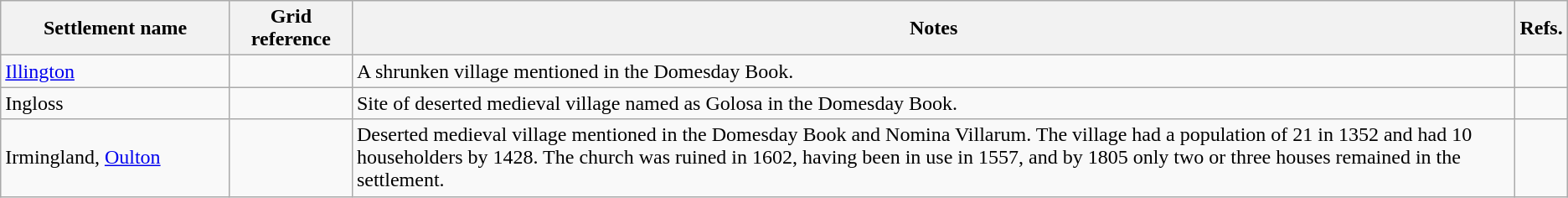<table class="wikitable">
<tr>
<th width=175>Settlement name</th>
<th width=90>Grid reference</th>
<th>Notes</th>
<th>Refs.</th>
</tr>
<tr>
<td><a href='#'>Illington</a></td>
<td></td>
<td>A shrunken village mentioned in the Domesday Book.</td>
<td></td>
</tr>
<tr>
<td>Ingloss</td>
<td></td>
<td>Site of deserted medieval village named as Golosa in the Domesday Book.</td>
<td></td>
</tr>
<tr>
<td>Irmingland, <a href='#'>Oulton</a></td>
<td></td>
<td>Deserted medieval village mentioned in the Domesday Book and Nomina Villarum. The village had a population of 21 in 1352 and had 10 householders by 1428. The church was ruined in 1602, having been in use in 1557, and by 1805 only two or three houses remained in the settlement.</td>
<td></td>
</tr>
</table>
